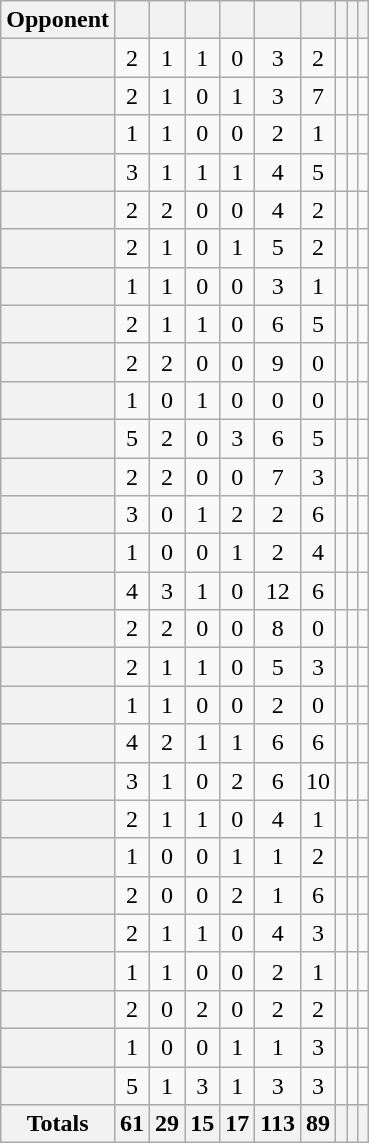<table class="wikitable plainrowheaders sortable" style="text-align:center">
<tr>
<th scope=col>Opponent</th>
<th scope=col></th>
<th scope=col></th>
<th scope=col></th>
<th scope=col></th>
<th scope=col></th>
<th scope=col></th>
<th scope=col></th>
<th scope=col></th>
<th scope=col></th>
</tr>
<tr>
<th scope=row style="text-align:left;"></th>
<td>2</td>
<td>1</td>
<td>1</td>
<td>0</td>
<td>3</td>
<td>2</td>
<td></td>
<td></td>
<td></td>
</tr>
<tr>
<th scope=row style="text-align:left;"></th>
<td>2</td>
<td>1</td>
<td>0</td>
<td>1</td>
<td>3</td>
<td>7</td>
<td></td>
<td></td>
<td></td>
</tr>
<tr>
<th scope=row style="text-align:left;"></th>
<td>1</td>
<td>1</td>
<td>0</td>
<td>0</td>
<td>2</td>
<td>1</td>
<td></td>
<td></td>
<td></td>
</tr>
<tr>
<th scope=row style="text-align:left;"></th>
<td>3</td>
<td>1</td>
<td>1</td>
<td>1</td>
<td>4</td>
<td>5</td>
<td></td>
<td></td>
<td></td>
</tr>
<tr>
<th scope=row style="text-align:left;"></th>
<td>2</td>
<td>2</td>
<td>0</td>
<td>0</td>
<td>4</td>
<td>2</td>
<td></td>
<td></td>
<td></td>
</tr>
<tr>
<th scope=row style="text-align:left;"></th>
<td>2</td>
<td>1</td>
<td>0</td>
<td>1</td>
<td>5</td>
<td>2</td>
<td></td>
<td></td>
<td></td>
</tr>
<tr>
<th scope=row style="text-align:left;"></th>
<td>1</td>
<td>1</td>
<td>0</td>
<td>0</td>
<td>3</td>
<td>1</td>
<td></td>
<td></td>
<td></td>
</tr>
<tr>
<th scope=row style="text-align:left;"></th>
<td>2</td>
<td>1</td>
<td>1</td>
<td>0</td>
<td>6</td>
<td>5</td>
<td></td>
<td></td>
<td></td>
</tr>
<tr>
<th scope=row style="text-align:left;"></th>
<td>2</td>
<td>2</td>
<td>0</td>
<td>0</td>
<td>9</td>
<td>0</td>
<td></td>
<td></td>
<td></td>
</tr>
<tr>
<th scope=row style="text-align:left;"></th>
<td>1</td>
<td>0</td>
<td>1</td>
<td>0</td>
<td>0</td>
<td>0</td>
<td></td>
<td></td>
<td></td>
</tr>
<tr>
<th scope=row style="text-align:left;"></th>
<td>5</td>
<td>2</td>
<td>0</td>
<td>3</td>
<td>6</td>
<td>5</td>
<td></td>
<td></td>
<td></td>
</tr>
<tr>
<th scope=row style="text-align:left;"></th>
<td>2</td>
<td>2</td>
<td>0</td>
<td>0</td>
<td>7</td>
<td>3</td>
<td></td>
<td></td>
<td></td>
</tr>
<tr>
<th scope=row style="text-align:left;"></th>
<td>3</td>
<td>0</td>
<td>1</td>
<td>2</td>
<td>2</td>
<td>6</td>
<td></td>
<td></td>
<td></td>
</tr>
<tr>
<th scope=row style="text-align:left;"></th>
<td>1</td>
<td>0</td>
<td>0</td>
<td>1</td>
<td>2</td>
<td>4</td>
<td></td>
<td></td>
<td></td>
</tr>
<tr>
<th scope=row style="text-align:left;"></th>
<td>4</td>
<td>3</td>
<td>1</td>
<td>0</td>
<td>12</td>
<td>6</td>
<td></td>
<td></td>
<td></td>
</tr>
<tr>
<th scope=row style="text-align:left;"></th>
<td>2</td>
<td>2</td>
<td>0</td>
<td>0</td>
<td>8</td>
<td>0</td>
<td></td>
<td></td>
<td></td>
</tr>
<tr>
<th scope=row style="text-align:left;"></th>
<td>2</td>
<td>1</td>
<td>1</td>
<td>0</td>
<td>5</td>
<td>3</td>
<td></td>
<td></td>
<td></td>
</tr>
<tr>
<th scope=row style="text-align:left;"></th>
<td>1</td>
<td>1</td>
<td>0</td>
<td>0</td>
<td>2</td>
<td>0</td>
<td></td>
<td></td>
<td></td>
</tr>
<tr>
<th scope=row style="text-align:left;"></th>
<td>4</td>
<td>2</td>
<td>1</td>
<td>1</td>
<td>6</td>
<td>6</td>
<td></td>
<td></td>
<td></td>
</tr>
<tr>
<th scope=row style="text-align:left;"></th>
<td>3</td>
<td>1</td>
<td>0</td>
<td>2</td>
<td>6</td>
<td>10</td>
<td></td>
<td></td>
<td></td>
</tr>
<tr>
<th scope=row style="text-align:left;"></th>
<td>2</td>
<td>1</td>
<td>1</td>
<td>0</td>
<td>4</td>
<td>1</td>
<td></td>
<td></td>
<td></td>
</tr>
<tr>
<th scope=row style="text-align:left;"></th>
<td>1</td>
<td>0</td>
<td>0</td>
<td>1</td>
<td>1</td>
<td>2</td>
<td></td>
<td></td>
<td></td>
</tr>
<tr>
<th scope=row style="text-align:left;"></th>
<td>2</td>
<td>0</td>
<td>0</td>
<td>2</td>
<td>1</td>
<td>6</td>
<td></td>
<td></td>
<td></td>
</tr>
<tr>
<th scope=row style="text-align:left;"></th>
<td>2</td>
<td>1</td>
<td>1</td>
<td>0</td>
<td>4</td>
<td>3</td>
<td></td>
<td></td>
<td></td>
</tr>
<tr>
<th scope=row style="text-align:left;"></th>
<td>1</td>
<td>1</td>
<td>0</td>
<td>0</td>
<td>2</td>
<td>1</td>
<td></td>
<td></td>
<td></td>
</tr>
<tr>
<th scope=row style="text-align:left;"></th>
<td>2</td>
<td>0</td>
<td>2</td>
<td>0</td>
<td>2</td>
<td>2</td>
<td></td>
<td></td>
<td></td>
</tr>
<tr>
<th scope=row style="text-align:left;"></th>
<td>1</td>
<td>0</td>
<td>0</td>
<td>1</td>
<td>1</td>
<td>3</td>
<td></td>
<td></td>
<td></td>
</tr>
<tr>
<th scope=row style="text-align:left;"></th>
<td>5</td>
<td>1</td>
<td>3</td>
<td>1</td>
<td>3</td>
<td>3</td>
<td></td>
<td></td>
<td></td>
</tr>
<tr class="sortbottom">
<th>Totals</th>
<th>61</th>
<th>29</th>
<th>15</th>
<th>17</th>
<th>113</th>
<th>89</th>
<th></th>
<th></th>
<th></th>
</tr>
</table>
